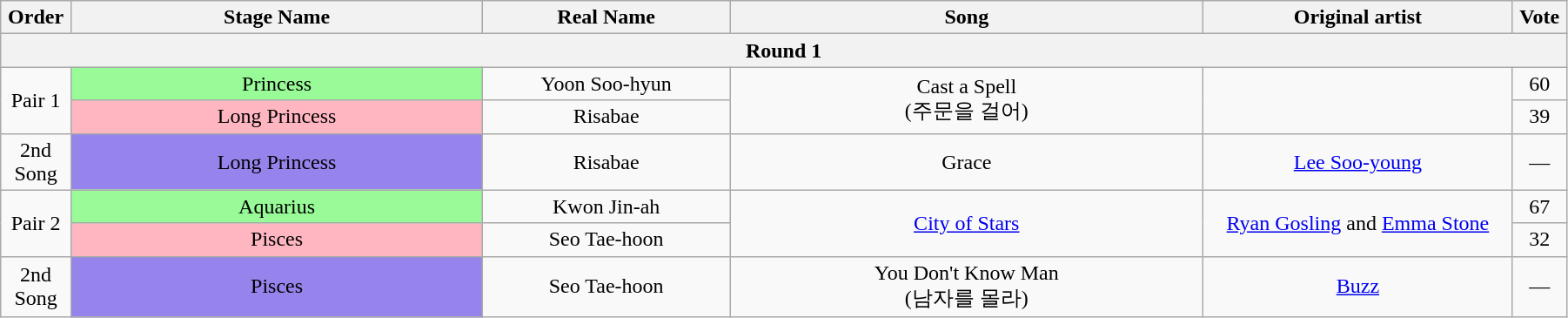<table class="wikitable" style="text-align:center; width:95%;">
<tr>
<th style="width:1%;">Order</th>
<th style="width:20%;">Stage Name</th>
<th style="width:12%;">Real Name</th>
<th style="width:23%;">Song</th>
<th style="width:15%;">Original artist</th>
<th style="width:1%;">Vote</th>
</tr>
<tr>
<th colspan=6>Round 1</th>
</tr>
<tr>
<td rowspan=2>Pair 1</td>
<td bgcolor="palegreen">Princess</td>
<td>Yoon Soo-hyun</td>
<td rowspan=2>Cast a Spell<br>(주문을 걸어)</td>
<td rowspan=2></td>
<td>60</td>
</tr>
<tr>
<td bgcolor="lightpink">Long Princess</td>
<td>Risabae</td>
<td>39</td>
</tr>
<tr>
<td>2nd Song</td>
<td bgcolor="#9683EC">Long Princess</td>
<td>Risabae</td>
<td>Grace</td>
<td><a href='#'>Lee Soo-young</a></td>
<td>—</td>
</tr>
<tr>
<td rowspan=2>Pair 2</td>
<td bgcolor="palegreen">Aquarius</td>
<td>Kwon Jin-ah</td>
<td rowspan=2><a href='#'>City of Stars</a></td>
<td rowspan=2><a href='#'>Ryan Gosling</a> and <a href='#'>Emma Stone</a></td>
<td>67</td>
</tr>
<tr>
<td bgcolor="lightpink">Pisces</td>
<td>Seo Tae-hoon</td>
<td>32</td>
</tr>
<tr>
<td>2nd Song</td>
<td bgcolor="#9683EC">Pisces</td>
<td>Seo Tae-hoon</td>
<td>You Don't Know Man<br>(남자를 몰라)</td>
<td><a href='#'>Buzz</a></td>
<td>—</td>
</tr>
</table>
